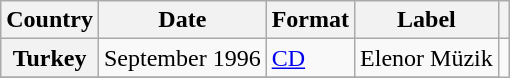<table class="wikitable plainrowheaders">
<tr>
<th scope="col">Country</th>
<th scope="col">Date</th>
<th scope="col">Format</th>
<th scope="col">Label</th>
<th scope="col"></th>
</tr>
<tr>
<th scope="row" rowspan="1">Turkey</th>
<td rowspan="1">September 1996</td>
<td rowspan="1"><a href='#'>CD</a></td>
<td rowspan="1">Elenor Müzik</td>
<td align="center" rowspan="2"></td>
</tr>
<tr>
</tr>
</table>
